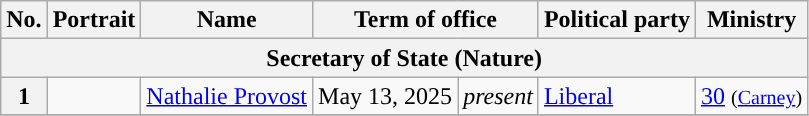<table class="wikitable">
<tr>
<th>No.</th>
<th>Portrait</th>
<th>Name</th>
<th colspan=2>Term of office</th>
<th>Political party</th>
<th>Ministry</th>
</tr>
<tr>
<th colspan=7>Secretary of State (Nature)</th>
</tr>
<tr>
<th style="background:">1</th>
<td></td>
<td><a href='#'>Nathalie Provost</a></td>
<td>May 13, 2025</td>
<td><em>present</em></td>
<td><a href='#'>Liberal</a></td>
<td><a href='#'>30</a> <small>(<a href='#'>Carney</a>)</small></td>
</tr>
<tr>
</tr>
</table>
